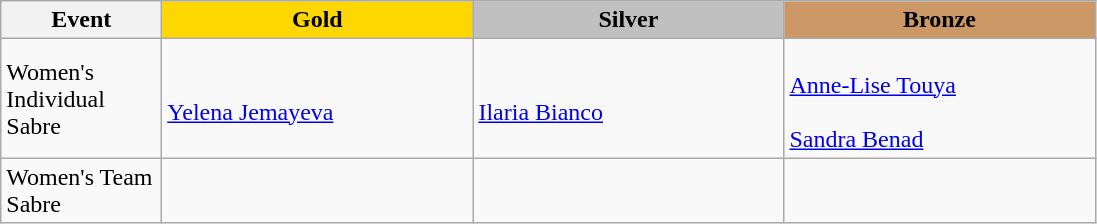<table class="wikitable">
<tr>
<th width="100">Event</th>
<th style="background-color:gold;" width="200"> Gold</th>
<th style="background-color:silver;" width="200"> Silver</th>
<th style="background-color:#CC9966;" width="200"> Bronze</th>
</tr>
<tr>
<td>Women's Individual Sabre</td>
<td><br><a href='#'>Yelena Jemayeva</a></td>
<td><br><a href='#'>Ilaria Bianco</a></td>
<td><br><a href='#'>Anne-Lise Touya</a><br><br><a href='#'>Sandra Benad</a></td>
</tr>
<tr>
<td>Women's Team Sabre</td>
<td></td>
<td></td>
<td></td>
</tr>
</table>
